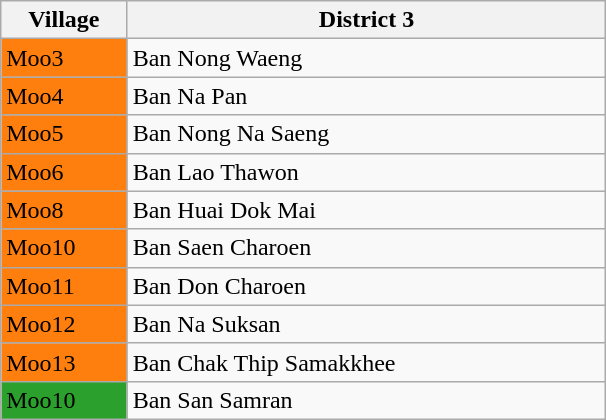<table class="wikitable" style="width:32%; display:inline-table;">
<tr>
<th scope="col" style="width:4%;">Village</th>
<th scope="col" style="width:28%;">District 3</th>
</tr>
<tr>
<td style="background:#ff7f0e;">Moo3</td>
<td>Ban Nong Waeng</td>
</tr>
<tr>
<td style="background:#ff7f0e;">Moo4</td>
<td>Ban Na Pan</td>
</tr>
<tr>
<td style="background:#ff7f0e;">Moo5</td>
<td>Ban Nong Na Saeng</td>
</tr>
<tr>
<td style="background:#ff7f0e;">Moo6</td>
<td>Ban Lao Thawon</td>
</tr>
<tr>
<td style="background:#ff7f0e;">Moo8</td>
<td>Ban Huai Dok Mai</td>
</tr>
<tr>
<td style="background:#ff7f0e;">Moo10</td>
<td>Ban Saen Charoen</td>
</tr>
<tr>
<td style="background:#ff7f0e;">Moo11</td>
<td>Ban Don Charoen</td>
</tr>
<tr>
<td style="background:#ff7f0e;">Moo12</td>
<td>Ban Na Suksan</td>
</tr>
<tr>
<td style="background:#ff7f0e;">Moo13</td>
<td>Ban Chak Thip Samakkhee</td>
</tr>
<tr>
<td style="background:#2ca02c;">Moo10</td>
<td>Ban San Samran</td>
</tr>
</table>
